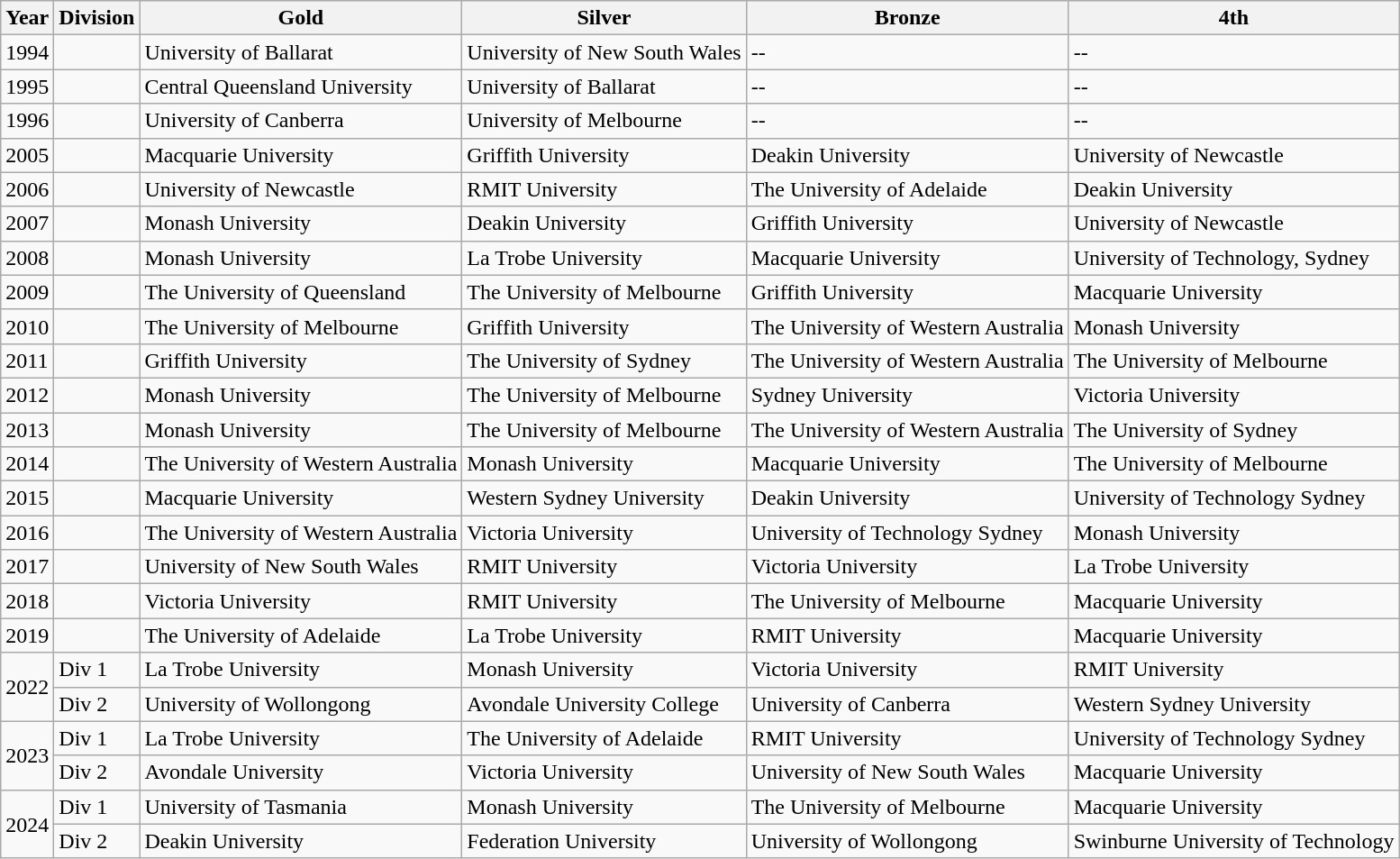<table class="wikitable">
<tr>
<th>Year</th>
<th>Division</th>
<th>Gold</th>
<th>Silver</th>
<th>Bronze</th>
<th>4th</th>
</tr>
<tr>
<td>1994</td>
<td></td>
<td>University of Ballarat</td>
<td>University of New South Wales</td>
<td>--</td>
<td>--</td>
</tr>
<tr>
<td>1995</td>
<td></td>
<td>Central Queensland University</td>
<td>University of Ballarat</td>
<td>--</td>
<td>--</td>
</tr>
<tr>
<td>1996</td>
<td></td>
<td>University of Canberra</td>
<td>University of Melbourne</td>
<td>--</td>
<td>--</td>
</tr>
<tr>
<td>2005</td>
<td></td>
<td>Macquarie University</td>
<td>Griffith University</td>
<td>Deakin University</td>
<td>University of Newcastle</td>
</tr>
<tr>
<td>2006</td>
<td></td>
<td>University of Newcastle</td>
<td>RMIT University</td>
<td>The University of Adelaide</td>
<td>Deakin University</td>
</tr>
<tr>
<td>2007</td>
<td></td>
<td>Monash University</td>
<td>Deakin University</td>
<td>Griffith University</td>
<td>University of Newcastle</td>
</tr>
<tr>
<td>2008</td>
<td></td>
<td>Monash University</td>
<td>La Trobe University</td>
<td>Macquarie University</td>
<td>University of Technology, Sydney</td>
</tr>
<tr>
<td>2009</td>
<td></td>
<td>The University of Queensland</td>
<td>The University of Melbourne</td>
<td>Griffith University</td>
<td>Macquarie University</td>
</tr>
<tr>
<td>2010</td>
<td></td>
<td>The University of Melbourne</td>
<td>Griffith University</td>
<td>The University of Western Australia</td>
<td>Monash University</td>
</tr>
<tr>
<td>2011</td>
<td></td>
<td>Griffith University</td>
<td>The University of Sydney</td>
<td>The University of Western Australia</td>
<td>The University of Melbourne</td>
</tr>
<tr>
<td>2012</td>
<td></td>
<td>Monash University</td>
<td>The University of Melbourne</td>
<td>Sydney University</td>
<td>Victoria University</td>
</tr>
<tr>
<td>2013</td>
<td></td>
<td>Monash University</td>
<td>The University of Melbourne</td>
<td>The University of Western Australia</td>
<td>The University of Sydney</td>
</tr>
<tr>
<td>2014</td>
<td></td>
<td>The University of Western Australia</td>
<td>Monash University</td>
<td>Macquarie University</td>
<td>The University of Melbourne</td>
</tr>
<tr>
<td>2015</td>
<td></td>
<td>Macquarie University</td>
<td>Western Sydney University</td>
<td>Deakin University</td>
<td>University of Technology Sydney</td>
</tr>
<tr>
<td>2016</td>
<td></td>
<td>The University of Western Australia</td>
<td>Victoria University</td>
<td>University of Technology Sydney</td>
<td>Monash University</td>
</tr>
<tr>
<td>2017</td>
<td></td>
<td>University of New South Wales</td>
<td>RMIT University</td>
<td>Victoria University</td>
<td>La Trobe University</td>
</tr>
<tr>
<td>2018</td>
<td></td>
<td>Victoria University</td>
<td>RMIT University</td>
<td>The University of Melbourne</td>
<td>Macquarie University</td>
</tr>
<tr>
<td>2019</td>
<td></td>
<td>The University of Adelaide</td>
<td>La Trobe University</td>
<td>RMIT University</td>
<td>Macquarie University</td>
</tr>
<tr>
<td rowspan="2">2022</td>
<td>Div 1</td>
<td>La Trobe University</td>
<td>Monash University</td>
<td>Victoria University</td>
<td>RMIT University</td>
</tr>
<tr>
<td>Div 2</td>
<td>University of Wollongong</td>
<td>Avondale University College</td>
<td>University of Canberra</td>
<td>Western Sydney University</td>
</tr>
<tr>
<td rowspan="2">2023</td>
<td>Div 1</td>
<td>La Trobe University</td>
<td>The University of Adelaide</td>
<td>RMIT University</td>
<td>University of Technology Sydney</td>
</tr>
<tr>
<td>Div 2</td>
<td>Avondale University</td>
<td>Victoria University</td>
<td>University of New South Wales</td>
<td>Macquarie University</td>
</tr>
<tr>
<td rowspan="2">2024</td>
<td>Div 1</td>
<td>University of Tasmania</td>
<td>Monash University</td>
<td>The University of Melbourne</td>
<td>Macquarie University</td>
</tr>
<tr>
<td>Div 2</td>
<td>Deakin University</td>
<td>Federation University</td>
<td>University of Wollongong</td>
<td>Swinburne University of Technology</td>
</tr>
</table>
